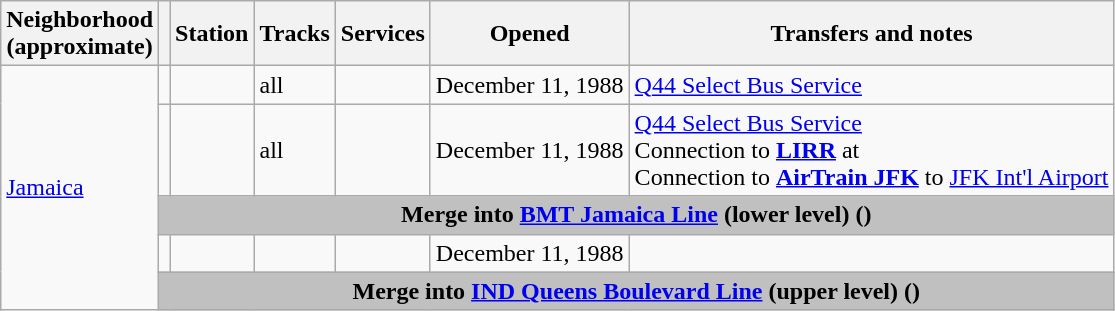<table class="wikitable">
<tr>
<th>Neighborhood <br> (approximate)</th>
<th></th>
<th>Station</th>
<th>Tracks</th>
<th>Services</th>
<th>Opened</th>
<th>Transfers and notes</th>
</tr>
<tr>
<td rowspan=5><a href='#'>Jamaica</a></td>
<td></td>
<td></td>
<td>all</td>
<td></td>
<td>December 11, 1988</td>
<td><a href='#'>Q44 Select Bus Service</a></td>
</tr>
<tr>
<td></td>
<td></td>
<td>all</td>
<td></td>
<td>December 11, 1988</td>
<td><a href='#'>Q44 Select Bus Service</a><br>Connection to <strong><a href='#'>LIRR</a></strong> at  <br>Connection to  <strong><a href='#'>AirTrain JFK</a></strong>  to <a href='#'>JFK Int'l Airport</a></td>
</tr>
<tr>
<th colspan=6 style="background-color: silver;">Merge into <a href='#'>BMT Jamaica Line</a> (lower level) ()</th>
</tr>
<tr>
<td></td>
<td></td>
<td></td>
<td></td>
<td>December 11, 1988</td>
<td></td>
</tr>
<tr>
<th colspan=6 style="background-color: silver;">Merge into <a href='#'>IND Queens Boulevard Line</a> (upper level) ()</th>
</tr>
</table>
